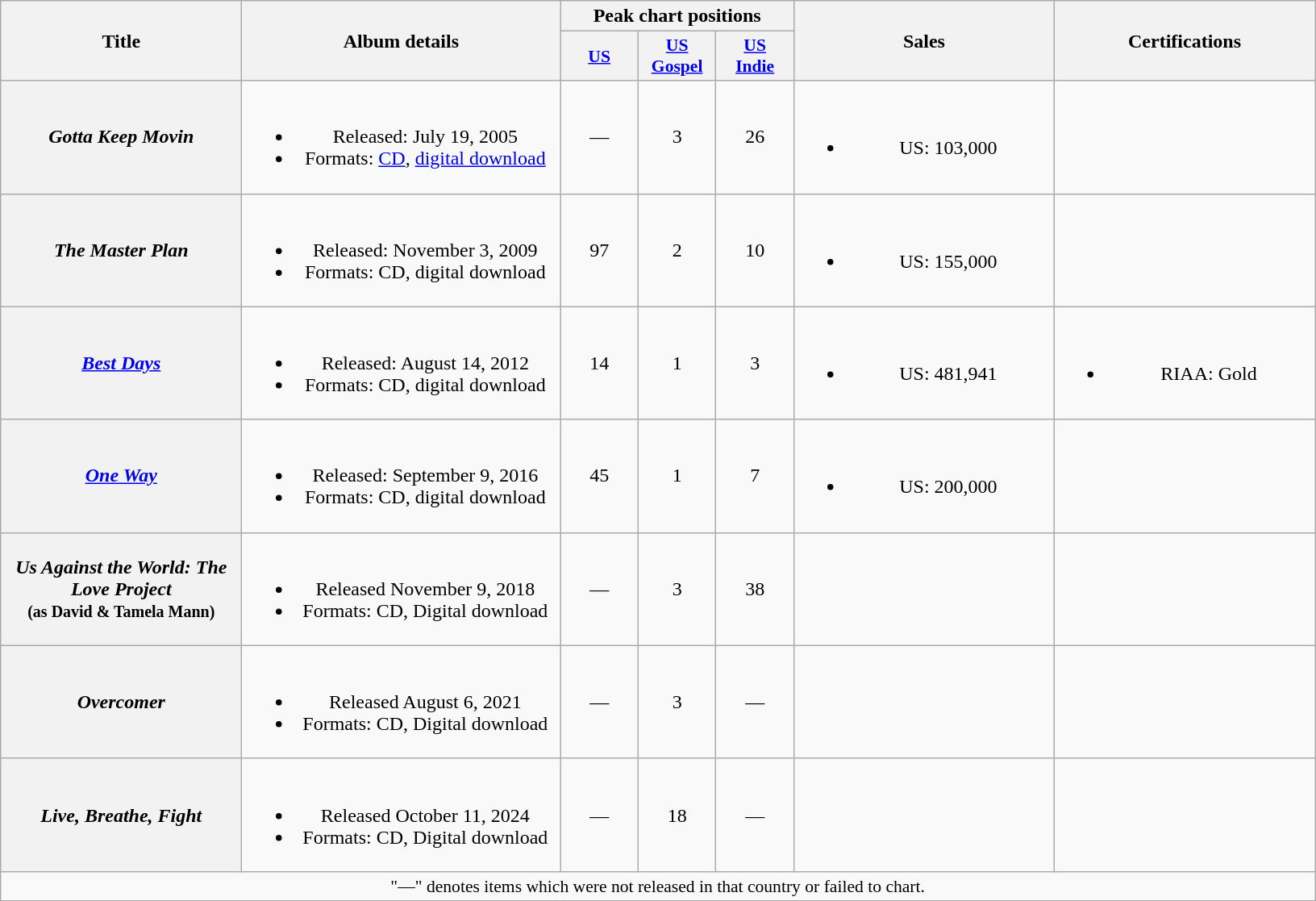<table class="wikitable plainrowheaders" style="text-align:center;" border="1">
<tr>
<th scope="col" rowspan="2" style="width:12em;">Title</th>
<th scope="col" rowspan="2" style="width:16em;">Album details</th>
<th scope="col" colspan="3">Peak chart positions</th>
<th scope="col" rowspan="2" style="width:13em;">Sales</th>
<th scope="col" rowspan="2" style="width:13em;">Certifications</th>
</tr>
<tr>
<th scope="col" style="width:4em;font-size:90%;"><a href='#'>US</a><br></th>
<th scope="col" style="width:4em;font-size:90%;"><a href='#'>US<br>Gospel</a><br></th>
<th scope="col" style="width:4em;font-size:90%;"><a href='#'>US<br>Indie</a><br></th>
</tr>
<tr>
<th scope="row"><em>Gotta Keep Movin</em></th>
<td><br><ul><li>Released: July 19, 2005</li><li>Formats: <a href='#'>CD</a>, <a href='#'>digital download</a></li></ul></td>
<td>—</td>
<td>3</td>
<td>26</td>
<td><br><ul><li>US: 103,000</li></ul></td>
<td></td>
</tr>
<tr>
<th scope="row"><em>The Master Plan</em></th>
<td><br><ul><li>Released: November 3, 2009</li><li>Formats: CD, digital download</li></ul></td>
<td>97</td>
<td>2</td>
<td>10</td>
<td><br><ul><li>US: 155,000</li></ul></td>
<td></td>
</tr>
<tr>
<th scope="row"><em><a href='#'>Best Days</a></em></th>
<td><br><ul><li>Released: August 14, 2012</li><li>Formats: CD, digital download</li></ul></td>
<td>14</td>
<td>1</td>
<td>3</td>
<td><br><ul><li>US: 481,941</li></ul></td>
<td><br><ul><li>RIAA: Gold</li></ul></td>
</tr>
<tr>
<th scope="row"><em><a href='#'>One Way</a></em></th>
<td><br><ul><li>Released: September 9, 2016</li><li>Formats: CD, digital download</li></ul></td>
<td>45</td>
<td>1</td>
<td>7</td>
<td><br><ul><li>US: 200,000</li></ul></td>
<td></td>
</tr>
<tr>
<th scope="row"><em>Us Against the World: The Love Project</em><br><small>(as David & Tamela Mann)</small></th>
<td><br><ul><li>Released November 9, 2018</li><li>Formats: CD, Digital download</li></ul></td>
<td>—</td>
<td>3</td>
<td>38</td>
<td></td>
<td></td>
</tr>
<tr>
<th scope="row"><em>Overcomer</em></th>
<td><br><ul><li>Released August 6, 2021</li><li>Formats: CD, Digital download</li></ul></td>
<td>—</td>
<td>3</td>
<td>—</td>
<td></td>
<td></td>
</tr>
<tr>
<th scope="row"><em>Live, Breathe, Fight</em></th>
<td><br><ul><li>Released October 11, 2024</li><li>Formats: CD, Digital download</li></ul></td>
<td>—</td>
<td>18</td>
<td>—</td>
<td></td>
<td></td>
</tr>
<tr>
<td colspan="7" align="center" style="font-size:90%;">"—" denotes items which were not released in that country or failed to chart.</td>
</tr>
</table>
